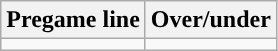<table class="wikitable">
<tr align="center">
<th>Pregame line</th>
<th>Over/under</th>
</tr>
<tr align="center">
<td></td>
<td></td>
</tr>
</table>
